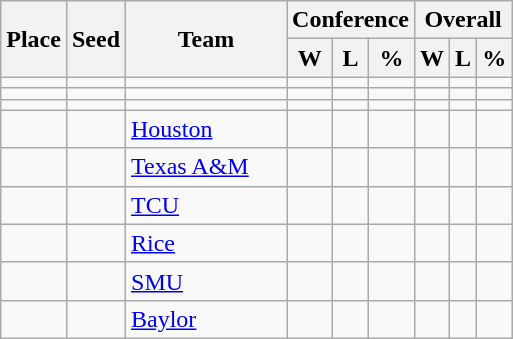<table class=wikitable>
<tr>
<th rowspan ="2">Place</th>
<th rowspan ="2">Seed</th>
<th rowspan ="2" width= "100pt">Team</th>
<th colspan = "3">Conference</th>
<th colspan ="3">Overall</th>
</tr>
<tr>
<th>W</th>
<th>L</th>
<th>%</th>
<th>W</th>
<th>L</th>
<th>%</th>
</tr>
<tr>
<td></td>
<td></td>
<td></td>
<td></td>
<td></td>
<td></td>
<td></td>
<td></td>
<td></td>
</tr>
<tr>
<td></td>
<td></td>
<td></td>
<td></td>
<td></td>
<td></td>
<td></td>
<td></td>
<td></td>
</tr>
<tr>
<td></td>
<td></td>
<td></td>
<td></td>
<td></td>
<td></td>
<td></td>
<td></td>
<td></td>
</tr>
<tr>
<td></td>
<td></td>
<td><a href='#'>Houston</a></td>
<td></td>
<td></td>
<td></td>
<td></td>
<td></td>
<td></td>
</tr>
<tr>
<td></td>
<td></td>
<td><a href='#'>Texas A&M</a></td>
<td></td>
<td></td>
<td></td>
<td></td>
<td></td>
<td></td>
</tr>
<tr>
<td></td>
<td></td>
<td><a href='#'>TCU</a></td>
<td></td>
<td></td>
<td></td>
<td></td>
<td></td>
<td></td>
</tr>
<tr>
<td></td>
<td></td>
<td><a href='#'>Rice</a></td>
<td></td>
<td></td>
<td></td>
<td></td>
<td></td>
<td></td>
</tr>
<tr>
<td></td>
<td></td>
<td><a href='#'>SMU</a></td>
<td></td>
<td></td>
<td></td>
<td></td>
<td></td>
<td></td>
</tr>
<tr>
<td></td>
<td></td>
<td><a href='#'>Baylor</a></td>
<td></td>
<td></td>
<td></td>
<td></td>
<td></td>
<td></td>
</tr>
</table>
